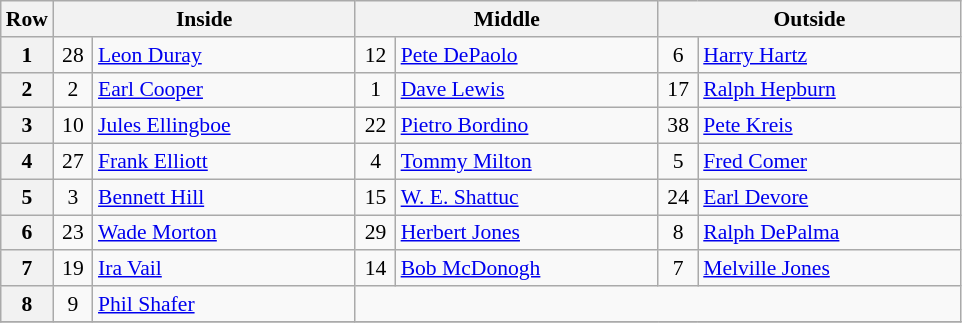<table class="wikitable" style="font-size: 90%;">
<tr>
<th>Row</th>
<th colspan=2 width="195">Inside</th>
<th colspan=2 width="195">Middle</th>
<th colspan=2 width="195">Outside</th>
</tr>
<tr>
<th>1</th>
<td align="center" width="20">28</td>
<td>  <a href='#'>Leon Duray</a></td>
<td align="center" width="20">12</td>
<td>  <a href='#'>Pete DePaolo</a></td>
<td align="center" width="20">6</td>
<td> <a href='#'>Harry Hartz</a></td>
</tr>
<tr>
<th>2</th>
<td align="center" width="20">2</td>
<td> <a href='#'>Earl Cooper</a></td>
<td align="center" width="20">1</td>
<td> <a href='#'>Dave Lewis</a></td>
<td align="center" width="20">17</td>
<td> <a href='#'>Ralph Hepburn</a> </td>
</tr>
<tr>
<th>3</th>
<td align="center" width="20">10</td>
<td> <a href='#'>Jules Ellingboe</a></td>
<td align="center" width="20">22</td>
<td> <a href='#'>Pietro Bordino</a> </td>
<td align="center" width="20">38</td>
<td> <a href='#'>Pete Kreis</a> </td>
</tr>
<tr>
<th>4</th>
<td align="center" width="20">27</td>
<td> <a href='#'>Frank Elliott</a></td>
<td align="center" width="20">4</td>
<td> <a href='#'>Tommy Milton</a> </td>
<td align="center" width="20">5</td>
<td> <a href='#'>Fred Comer</a></td>
</tr>
<tr>
<th>5</th>
<td align="center" width="20">3</td>
<td> <a href='#'>Bennett Hill</a></td>
<td align="center" width="20">15</td>
<td> <a href='#'>W. E. Shattuc</a> </td>
<td align="center" width="20">24</td>
<td> <a href='#'>Earl Devore</a> </td>
</tr>
<tr>
<th>6</th>
<td align="center" width="20">23</td>
<td> <a href='#'>Wade Morton</a></td>
<td align="center" width="20">29</td>
<td> <a href='#'>Herbert Jones</a> </td>
<td align="center" width="20">8</td>
<td> <a href='#'>Ralph DePalma</a> </td>
</tr>
<tr>
<th>7</th>
<td align="center" width="20">19</td>
<td> <a href='#'>Ira Vail</a></td>
<td align="center" width="20">14</td>
<td> <a href='#'>Bob McDonogh</a></td>
<td align="center" width="20">7</td>
<td> <a href='#'>Melville Jones</a> </td>
</tr>
<tr>
<th>8</th>
<td align="center" width="20">9</td>
<td> <a href='#'>Phil Shafer</a> </td>
<td colspan="4"></td>
</tr>
<tr>
</tr>
</table>
